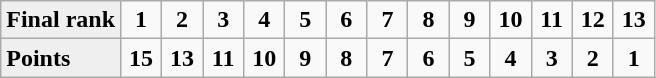<table class="wikitable" style="font-weight:bold; text-align:center">
<tr>
<td align=left bgcolor=#efefef>Final rank</td>
<td width=20>1</td>
<td width=20>2</td>
<td width=20>3</td>
<td width=20>4</td>
<td width=20>5</td>
<td width=20>6</td>
<td width=20>7</td>
<td width=20>8</td>
<td width=20>9</td>
<td width=20>10</td>
<td width=20>11</td>
<td width=20>12</td>
<td width=20>13</td>
</tr>
<tr>
<td align=left bgcolor=#efefef>Points</td>
<td width=20>15</td>
<td width=20>13</td>
<td width=20>11</td>
<td width=20>10</td>
<td width=20>9</td>
<td width=20>8</td>
<td width=20>7</td>
<td width=20>6</td>
<td width=20>5</td>
<td width=20>4</td>
<td width=20>3</td>
<td width=20>2</td>
<td width=20>1</td>
</tr>
</table>
